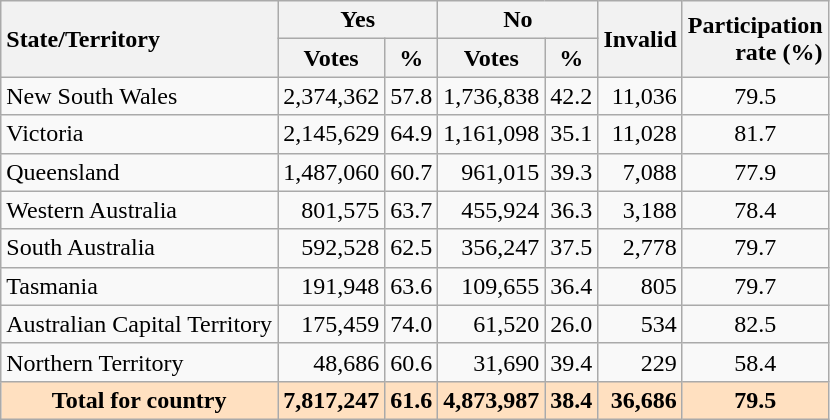<table class="wikitable sortable">
<tr>
<th style="text-align:left;" rowspan="2">State/Territory</th>
<th colspan="2" align="center">Yes</th>
<th colspan="2" align="center">No</th>
<th style="text-align:right;" rowspan="2">Invalid</th>
<th style="text-align:right;" rowspan="2">Participation<br>rate (%)</th>
</tr>
<tr>
<th align="center">Votes</th>
<th align="center">%</th>
<th align="center">Votes</th>
<th align="center">%</th>
</tr>
<tr>
<td> New South Wales</td>
<td style="text-align:right;">2,374,362</td>
<td align="center">57.8</td>
<td style="text-align:right;">1,736,838</td>
<td align="center">42.2</td>
<td style="text-align:right;">11,036</td>
<td align="center">79.5</td>
</tr>
<tr>
<td>  Victoria</td>
<td style="text-align:right;">2,145,629</td>
<td align="center">64.9</td>
<td style="text-align:right;">1,161,098</td>
<td align="center">35.1</td>
<td style="text-align:right;">11,028</td>
<td align="center">81.7</td>
</tr>
<tr>
<td>  Queensland</td>
<td style="text-align:right;">1,487,060</td>
<td align="center">60.7</td>
<td style="text-align:right;">961,015</td>
<td align="center">39.3</td>
<td style="text-align:right;">7,088</td>
<td align="center">77.9</td>
</tr>
<tr>
<td>  Western Australia</td>
<td style="text-align:right;">801,575</td>
<td align="center">63.7</td>
<td style="text-align:right;">455,924</td>
<td align="center">36.3</td>
<td style="text-align:right;">3,188</td>
<td align="center">78.4</td>
</tr>
<tr>
<td> South Australia</td>
<td style="text-align:right;">592,528</td>
<td align="center">62.5</td>
<td style="text-align:right;">356,247</td>
<td align="center">37.5</td>
<td style="text-align:right;">2,778</td>
<td align="center">79.7</td>
</tr>
<tr>
<td> Tasmania</td>
<td style="text-align:right;">191,948</td>
<td align="center">63.6</td>
<td style="text-align:right;">109,655</td>
<td align="center">36.4</td>
<td style="text-align:right;">805</td>
<td align="center">79.7</td>
</tr>
<tr>
<td>  Australian Capital Territory</td>
<td style="text-align:right;">175,459</td>
<td align="center">74.0</td>
<td style="text-align:right;">61,520</td>
<td align="center">26.0</td>
<td style="text-align:right;">534</td>
<td align="center">82.5</td>
</tr>
<tr>
<td>  Northern Territory</td>
<td style="text-align:right;">48,686</td>
<td align="center">60.6</td>
<td style="text-align:right;">31,690</td>
<td align="center">39.4</td>
<td style="text-align:right;">229</td>
<td align="center">58.4</td>
</tr>
<tr style="background:#ffe0c0;">
<td align="center"><strong>Total for country</strong></td>
<td nowrap align="right"><strong>7,817,247</strong></td>
<td style="white-space:nowrap;" align="center"><strong>61.6</strong></td>
<td nowrap align="right"><strong>4,873,987</strong></td>
<td style="white-space:nowrap;" align="center"><strong>38.4</strong></td>
<td nowrap align="right"><strong>36,686</strong></td>
<td align="center"><strong>79.5</strong></td>
</tr>
</table>
